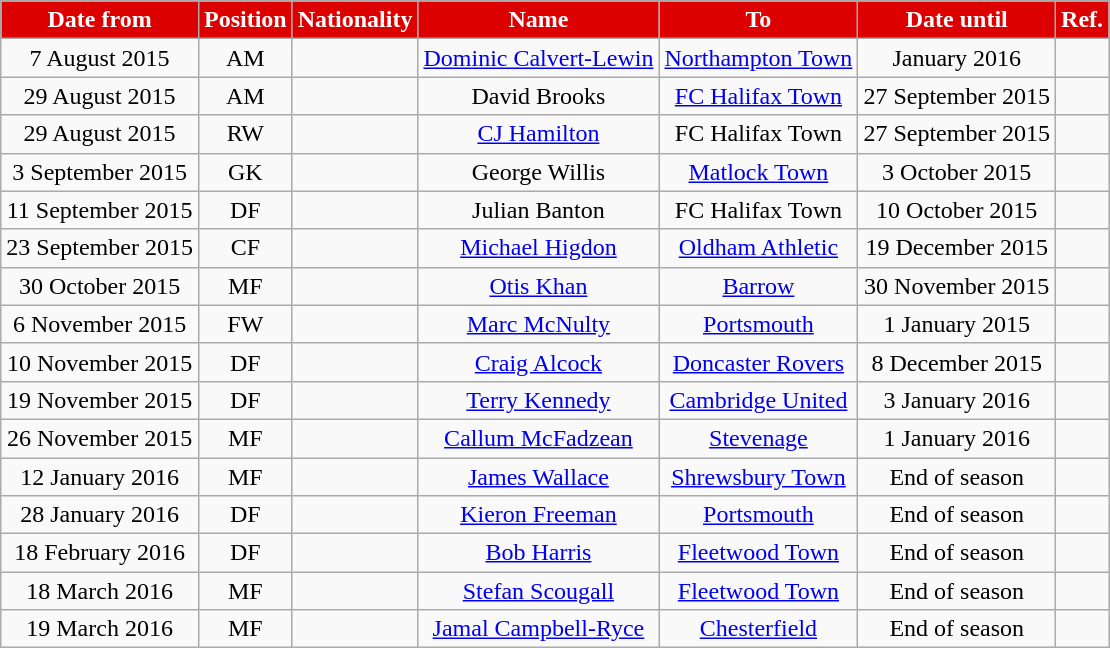<table class="wikitable" style="text-align:center;">
<tr>
<th style="background:#DD0000; color:white;">Date from</th>
<th style="background:#DD0000; color:white;">Position</th>
<th style="background:#DD0000; color:white;">Nationality</th>
<th style="background:#DD0000; color:white;">Name</th>
<th style="background:#DD0000; color:white;">To</th>
<th style="background:#DD0000; color:white;">Date until</th>
<th style="background:#DD0000; color:white;">Ref.</th>
</tr>
<tr>
<td>7 August 2015</td>
<td>AM</td>
<td></td>
<td><a href='#'>Dominic Calvert-Lewin</a></td>
<td><a href='#'>Northampton Town</a></td>
<td>January 2016</td>
<td></td>
</tr>
<tr>
<td>29 August 2015</td>
<td>AM</td>
<td></td>
<td>David Brooks</td>
<td><a href='#'>FC Halifax Town</a></td>
<td>27 September 2015</td>
<td></td>
</tr>
<tr>
<td>29 August 2015</td>
<td>RW</td>
<td></td>
<td><a href='#'>CJ Hamilton</a></td>
<td>FC Halifax Town</td>
<td>27 September 2015</td>
<td></td>
</tr>
<tr>
<td>3 September 2015</td>
<td>GK</td>
<td></td>
<td>George Willis</td>
<td><a href='#'>Matlock Town</a></td>
<td>3 October 2015</td>
<td></td>
</tr>
<tr>
<td>11 September 2015</td>
<td>DF</td>
<td></td>
<td>Julian Banton</td>
<td>FC Halifax Town</td>
<td>10 October 2015</td>
<td></td>
</tr>
<tr>
<td>23 September 2015</td>
<td>CF</td>
<td></td>
<td><a href='#'>Michael Higdon</a></td>
<td><a href='#'>Oldham Athletic</a></td>
<td>19 December 2015</td>
<td></td>
</tr>
<tr>
<td>30 October 2015</td>
<td>MF</td>
<td></td>
<td><a href='#'>Otis Khan</a></td>
<td><a href='#'>Barrow</a></td>
<td>30 November 2015</td>
<td></td>
</tr>
<tr>
<td>6 November 2015</td>
<td>FW</td>
<td></td>
<td><a href='#'>Marc McNulty</a></td>
<td><a href='#'>Portsmouth</a></td>
<td>1 January 2015</td>
<td></td>
</tr>
<tr>
<td>10 November 2015</td>
<td>DF</td>
<td></td>
<td><a href='#'>Craig Alcock</a></td>
<td><a href='#'>Doncaster Rovers</a></td>
<td>8 December 2015</td>
<td></td>
</tr>
<tr>
<td>19 November 2015</td>
<td>DF</td>
<td></td>
<td><a href='#'>Terry Kennedy</a></td>
<td><a href='#'>Cambridge United</a></td>
<td>3 January 2016</td>
<td></td>
</tr>
<tr>
<td>26 November 2015</td>
<td>MF</td>
<td></td>
<td><a href='#'>Callum McFadzean</a></td>
<td><a href='#'>Stevenage</a></td>
<td>1 January 2016</td>
<td></td>
</tr>
<tr>
<td>12 January 2016</td>
<td>MF</td>
<td></td>
<td><a href='#'>James Wallace</a></td>
<td><a href='#'>Shrewsbury Town</a></td>
<td>End of season</td>
<td></td>
</tr>
<tr>
<td>28 January 2016</td>
<td>DF</td>
<td></td>
<td><a href='#'>Kieron Freeman</a></td>
<td><a href='#'>Portsmouth</a></td>
<td>End of season</td>
<td></td>
</tr>
<tr>
<td>18 February 2016</td>
<td>DF</td>
<td></td>
<td><a href='#'>Bob Harris</a></td>
<td><a href='#'>Fleetwood Town</a></td>
<td>End of season</td>
<td></td>
</tr>
<tr>
<td>18 March 2016</td>
<td>MF</td>
<td></td>
<td><a href='#'>Stefan Scougall</a></td>
<td><a href='#'>Fleetwood Town</a></td>
<td>End of season</td>
<td></td>
</tr>
<tr>
<td>19 March 2016</td>
<td>MF</td>
<td></td>
<td><a href='#'>Jamal Campbell-Ryce</a></td>
<td><a href='#'>Chesterfield</a></td>
<td>End of season</td>
<td></td>
</tr>
</table>
